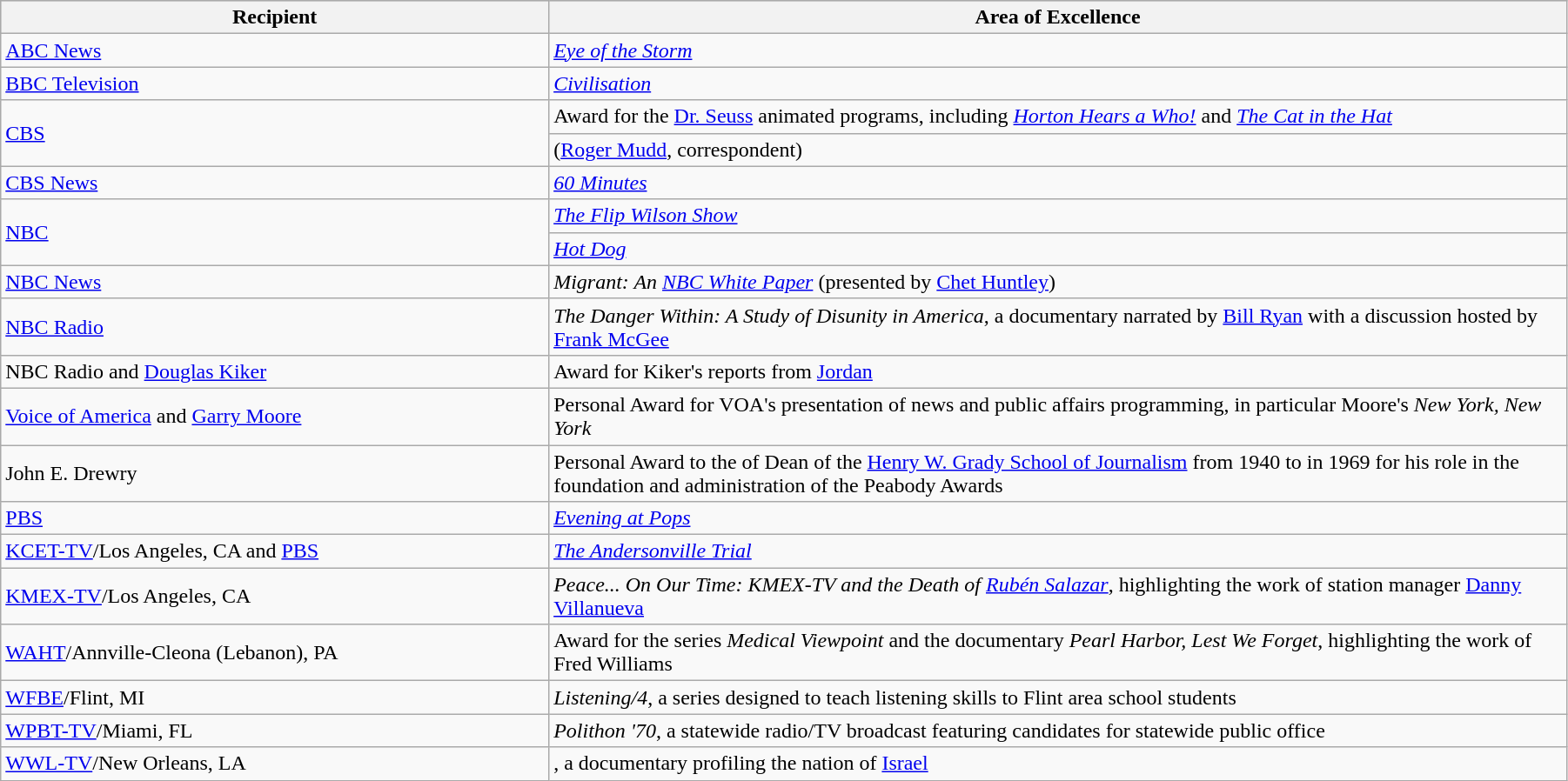<table class="wikitable" style="width:95%">
<tr bgcolor="#CCCCCC">
<th width=35%>Recipient</th>
<th width=65%>Area of Excellence</th>
</tr>
<tr>
<td><a href='#'>ABC News</a></td>
<td><em><a href='#'>Eye of the Storm</a></em></td>
</tr>
<tr>
<td><a href='#'>BBC Television</a></td>
<td><em><a href='#'>Civilisation</a></em></td>
</tr>
<tr>
<td rowspan="2"><a href='#'>CBS</a></td>
<td>Award for the <a href='#'>Dr. Seuss</a> animated programs, including <em><a href='#'>Horton Hears a Who!</a></em> and <em><a href='#'>The Cat in the Hat</a></em></td>
</tr>
<tr>
<td><em></em> (<a href='#'>Roger Mudd</a>, correspondent)</td>
</tr>
<tr>
<td><a href='#'>CBS News</a></td>
<td><em><a href='#'>60 Minutes</a></em></td>
</tr>
<tr>
<td rowspan="2"><a href='#'>NBC</a></td>
<td><em><a href='#'>The Flip Wilson Show</a></em></td>
</tr>
<tr>
<td><em><a href='#'>Hot Dog</a></em></td>
</tr>
<tr>
<td><a href='#'>NBC News</a></td>
<td><em>Migrant: An <a href='#'>NBC White Paper</a></em> (presented by <a href='#'>Chet Huntley</a>)</td>
</tr>
<tr>
<td><a href='#'>NBC Radio</a></td>
<td><em>The Danger Within: A Study of Disunity in America</em>, a documentary narrated by <a href='#'>Bill Ryan</a> with a discussion hosted by <a href='#'>Frank McGee</a></td>
</tr>
<tr>
<td>NBC Radio and <a href='#'>Douglas Kiker</a></td>
<td>Award for Kiker's reports from <a href='#'>Jordan</a></td>
</tr>
<tr>
<td><a href='#'>Voice of America</a> and <a href='#'>Garry Moore</a></td>
<td>Personal Award for VOA's presentation of news and public affairs programming, in particular Moore's <em>New York, New York</em></td>
</tr>
<tr>
<td>John E. Drewry</td>
<td>Personal Award to the of Dean of the <a href='#'>Henry W. Grady School of Journalism</a> from 1940 to in 1969 for his role in the foundation and administration of the Peabody Awards</td>
</tr>
<tr>
<td><a href='#'>PBS</a></td>
<td><em><a href='#'>Evening at Pops</a></em></td>
</tr>
<tr>
<td><a href='#'>KCET-TV</a>/Los Angeles, CA and <a href='#'>PBS</a></td>
<td><em><a href='#'>The Andersonville Trial</a></em></td>
</tr>
<tr>
<td><a href='#'>KMEX-TV</a>/Los Angeles, CA</td>
<td><em>Peace... On Our Time: KMEX-TV and the Death of <a href='#'>Rubén Salazar</a></em>, highlighting the work of station manager <a href='#'>Danny Villanueva</a></td>
</tr>
<tr>
<td><a href='#'>WAHT</a>/Annville-Cleona (Lebanon), PA</td>
<td>Award for the series <em>Medical Viewpoint</em> and the documentary <em>Pearl Harbor, Lest We Forget</em>, highlighting the work of Fred Williams</td>
</tr>
<tr>
<td><a href='#'>WFBE</a>/Flint, MI</td>
<td><em>Listening/4</em>, a series designed to teach listening skills to Flint area school students</td>
</tr>
<tr>
<td><a href='#'>WPBT-TV</a>/Miami, FL</td>
<td><em>Polithon '70</em>, a statewide radio/TV broadcast featuring candidates for statewide public office</td>
</tr>
<tr>
<td><a href='#'>WWL-TV</a>/New Orleans, LA</td>
<td><em></em>, a documentary profiling the nation of <a href='#'>Israel</a></td>
</tr>
</table>
